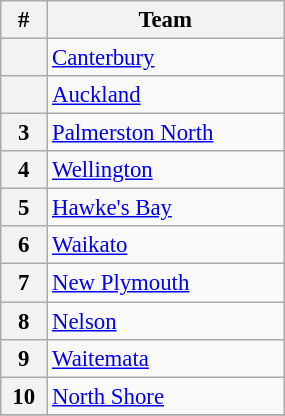<table class="wikitable" width="15%" style="font-size:95%; text-align:center">
<tr>
<th>#</th>
<th>Team</th>
</tr>
<tr>
<th></th>
<td align=left><a href='#'>Canterbury</a></td>
</tr>
<tr>
<th></th>
<td align=left><a href='#'>Auckland</a></td>
</tr>
<tr>
<th>3</th>
<td align=left><a href='#'>Palmerston North</a></td>
</tr>
<tr>
<th>4</th>
<td align=left><a href='#'>Wellington</a></td>
</tr>
<tr>
<th>5</th>
<td align=left><a href='#'>Hawke's Bay</a></td>
</tr>
<tr>
<th>6</th>
<td align=left><a href='#'>Waikato</a></td>
</tr>
<tr>
<th>7</th>
<td align=left><a href='#'>New Plymouth</a></td>
</tr>
<tr>
<th>8</th>
<td align=left><a href='#'>Nelson</a></td>
</tr>
<tr>
<th>9</th>
<td align=left><a href='#'>Waitemata</a></td>
</tr>
<tr>
<th>10</th>
<td align=left><a href='#'>North Shore</a></td>
</tr>
<tr>
</tr>
</table>
